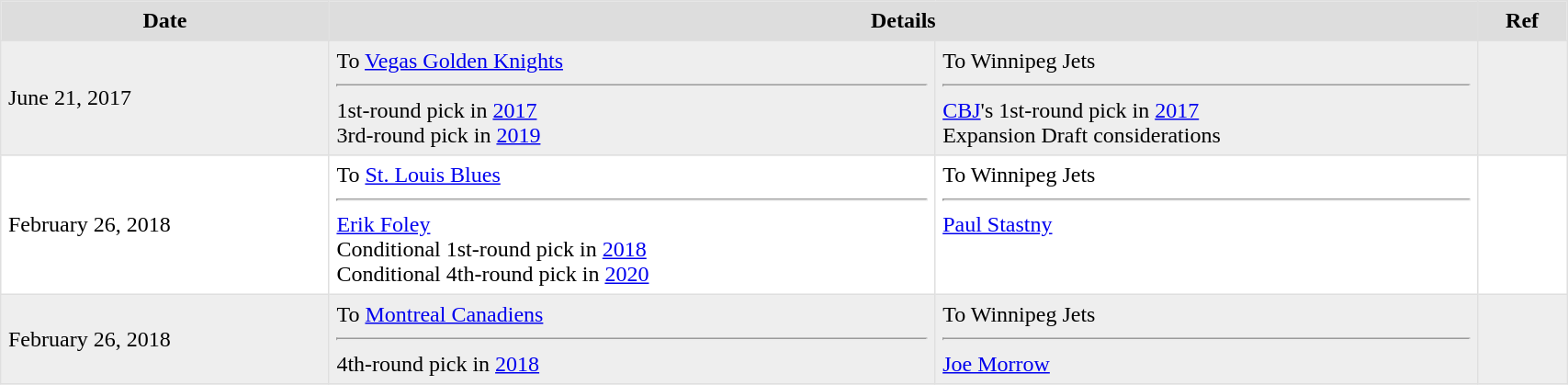<table border=1 style="border-collapse:collapse" bordercolor="#DFDFDF" cellpadding="5" width=90%>
<tr style="background:#ddd; text-align:center;">
<th>Date</th>
<th colspan="2">Details</th>
<th>Ref</th>
</tr>
<tr style="background:#eee;">
<td>June 21, 2017</td>
<td valign="top">To <a href='#'>Vegas Golden Knights</a><hr>1st-round pick in <a href='#'>2017</a><br>3rd-round pick in <a href='#'>2019</a></td>
<td valign="top">To Winnipeg Jets<hr><a href='#'>CBJ</a>'s 1st-round pick in <a href='#'>2017</a><br>Expansion Draft considerations</td>
<td></td>
</tr>
<tr>
<td>February 26, 2018</td>
<td valign="top">To <a href='#'>St. Louis Blues</a><hr><a href='#'>Erik Foley</a><br>Conditional 1st-round pick in <a href='#'>2018</a><br>Conditional 4th-round pick in <a href='#'>2020</a></td>
<td valign="top">To Winnipeg Jets<hr><a href='#'>Paul Stastny</a></td>
<td></td>
</tr>
<tr style="background:#eee;">
<td>February 26, 2018</td>
<td valign="top">To <a href='#'>Montreal Canadiens</a><hr>4th-round pick in <a href='#'>2018</a></td>
<td valign="top">To Winnipeg Jets<hr><a href='#'>Joe Morrow</a></td>
<td></td>
</tr>
</table>
